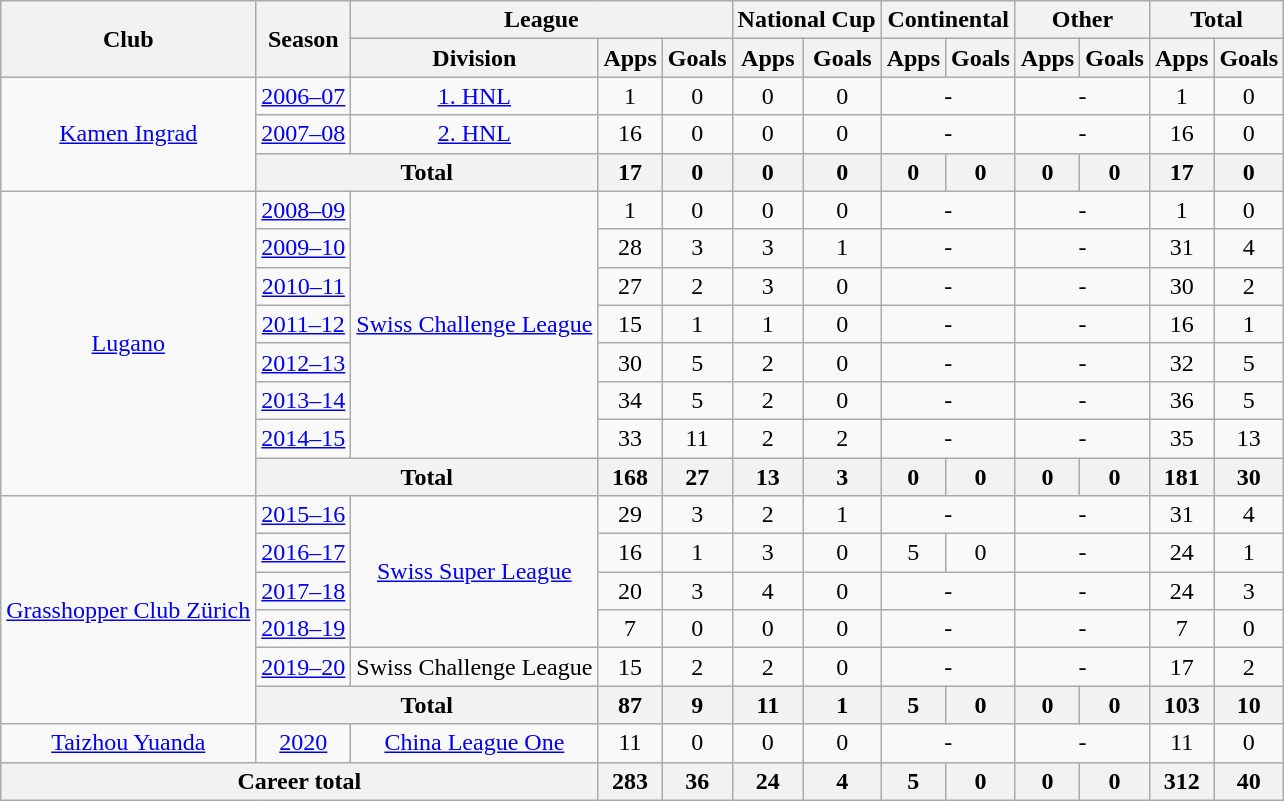<table class="wikitable" style="text-align: center">
<tr>
<th rowspan="2">Club</th>
<th rowspan="2">Season</th>
<th colspan="3">League</th>
<th colspan="2">National Cup</th>
<th colspan="2">Continental</th>
<th colspan="2">Other</th>
<th colspan="2">Total</th>
</tr>
<tr>
<th>Division</th>
<th>Apps</th>
<th>Goals</th>
<th>Apps</th>
<th>Goals</th>
<th>Apps</th>
<th>Goals</th>
<th>Apps</th>
<th>Goals</th>
<th>Apps</th>
<th>Goals</th>
</tr>
<tr>
<td rowspan=3><a href='#'>Kamen Ingrad</a></td>
<td><a href='#'>2006–07</a></td>
<td><a href='#'>1. HNL</a></td>
<td>1</td>
<td>0</td>
<td>0</td>
<td>0</td>
<td colspan="2">-</td>
<td colspan="2">-</td>
<td>1</td>
<td>0</td>
</tr>
<tr>
<td><a href='#'>2007–08</a></td>
<td><a href='#'>2. HNL</a></td>
<td>16</td>
<td>0</td>
<td>0</td>
<td>0</td>
<td colspan="2">-</td>
<td colspan="2">-</td>
<td>16</td>
<td>0</td>
</tr>
<tr>
<th colspan=2>Total</th>
<th>17</th>
<th>0</th>
<th>0</th>
<th>0</th>
<th>0</th>
<th>0</th>
<th>0</th>
<th>0</th>
<th>17</th>
<th>0</th>
</tr>
<tr>
<td rowspan=8><a href='#'>Lugano</a></td>
<td><a href='#'>2008–09</a></td>
<td rowspan=7><a href='#'>Swiss Challenge League</a></td>
<td>1</td>
<td>0</td>
<td>0</td>
<td>0</td>
<td colspan="2">-</td>
<td colspan="2">-</td>
<td>1</td>
<td>0</td>
</tr>
<tr>
<td><a href='#'>2009–10</a></td>
<td>28</td>
<td>3</td>
<td>3</td>
<td>1</td>
<td colspan="2">-</td>
<td colspan="2">-</td>
<td>31</td>
<td>4</td>
</tr>
<tr>
<td><a href='#'>2010–11</a></td>
<td>27</td>
<td>2</td>
<td>3</td>
<td>0</td>
<td colspan="2">-</td>
<td colspan="2">-</td>
<td>30</td>
<td>2</td>
</tr>
<tr>
<td><a href='#'>2011–12</a></td>
<td>15</td>
<td>1</td>
<td>1</td>
<td>0</td>
<td colspan="2">-</td>
<td colspan="2">-</td>
<td>16</td>
<td>1</td>
</tr>
<tr>
<td><a href='#'>2012–13</a></td>
<td>30</td>
<td>5</td>
<td>2</td>
<td>0</td>
<td colspan="2">-</td>
<td colspan="2">-</td>
<td>32</td>
<td>5</td>
</tr>
<tr>
<td><a href='#'>2013–14</a></td>
<td>34</td>
<td>5</td>
<td>2</td>
<td>0</td>
<td colspan="2">-</td>
<td colspan="2">-</td>
<td>36</td>
<td>5</td>
</tr>
<tr>
<td><a href='#'>2014–15</a></td>
<td>33</td>
<td>11</td>
<td>2</td>
<td>2</td>
<td colspan="2">-</td>
<td colspan="2">-</td>
<td>35</td>
<td>13</td>
</tr>
<tr>
<th colspan=2>Total</th>
<th>168</th>
<th>27</th>
<th>13</th>
<th>3</th>
<th>0</th>
<th>0</th>
<th>0</th>
<th>0</th>
<th>181</th>
<th>30</th>
</tr>
<tr>
<td rowspan=6><a href='#'>Grasshopper Club Zürich</a></td>
<td><a href='#'>2015–16</a></td>
<td rowspan=4><a href='#'>Swiss Super League</a></td>
<td>29</td>
<td>3</td>
<td>2</td>
<td>1</td>
<td colspan="2">-</td>
<td colspan="2">-</td>
<td>31</td>
<td>4</td>
</tr>
<tr>
<td><a href='#'>2016–17</a></td>
<td>16</td>
<td>1</td>
<td>3</td>
<td>0</td>
<td>5</td>
<td>0</td>
<td colspan="2">-</td>
<td>24</td>
<td>1</td>
</tr>
<tr>
<td><a href='#'>2017–18</a></td>
<td>20</td>
<td>3</td>
<td>4</td>
<td>0</td>
<td colspan="2">-</td>
<td colspan="2">-</td>
<td>24</td>
<td>3</td>
</tr>
<tr>
<td><a href='#'>2018–19</a></td>
<td>7</td>
<td>0</td>
<td>0</td>
<td>0</td>
<td colspan="2">-</td>
<td colspan="2">-</td>
<td>7</td>
<td>0</td>
</tr>
<tr>
<td><a href='#'>2019–20</a></td>
<td>Swiss Challenge League</td>
<td>15</td>
<td>2</td>
<td>2</td>
<td>0</td>
<td colspan="2">-</td>
<td colspan="2">-</td>
<td>17</td>
<td>2</td>
</tr>
<tr>
<th colspan=2>Total</th>
<th>87</th>
<th>9</th>
<th>11</th>
<th>1</th>
<th>5</th>
<th>0</th>
<th>0</th>
<th>0</th>
<th>103</th>
<th>10</th>
</tr>
<tr>
<td><a href='#'>Taizhou Yuanda</a></td>
<td><a href='#'>2020</a></td>
<td><a href='#'>China League One</a></td>
<td>11</td>
<td>0</td>
<td>0</td>
<td>0</td>
<td colspan="2">-</td>
<td colspan="2">-</td>
<td>11</td>
<td>0</td>
</tr>
<tr>
<th colspan="3">Career total</th>
<th>283</th>
<th>36</th>
<th>24</th>
<th>4</th>
<th>5</th>
<th>0</th>
<th>0</th>
<th>0</th>
<th>312</th>
<th>40</th>
</tr>
</table>
